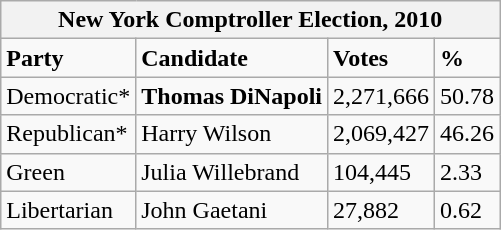<table class="wikitable">
<tr>
<th colspan="4">New York Comptroller Election, 2010</th>
</tr>
<tr>
<td><strong>Party</strong></td>
<td><strong>Candidate</strong></td>
<td><strong>Votes</strong></td>
<td><strong>%</strong></td>
</tr>
<tr>
<td>Democratic*</td>
<td><strong>Thomas DiNapoli</strong></td>
<td>2,271,666</td>
<td>50.78</td>
</tr>
<tr>
<td>Republican*</td>
<td>Harry Wilson</td>
<td>2,069,427</td>
<td>46.26</td>
</tr>
<tr>
<td>Green</td>
<td>Julia Willebrand</td>
<td>104,445</td>
<td>2.33</td>
</tr>
<tr>
<td>Libertarian</td>
<td>John Gaetani</td>
<td>27,882</td>
<td>0.62</td>
</tr>
</table>
